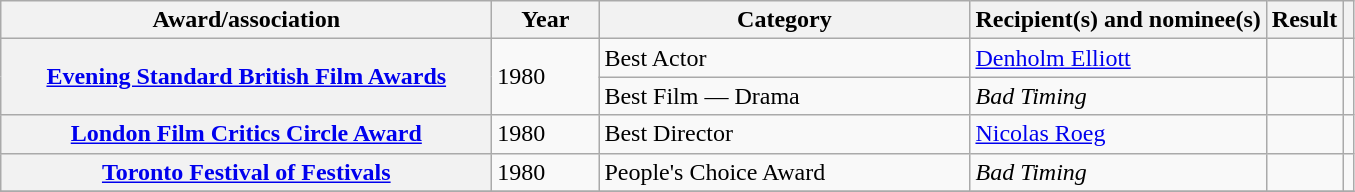<table class="wikitable plainrowheaders sortable">
<tr>
<th scope="col" style="width:20em;">Award/association</th>
<th scope="col" style="width:4em;">Year</th>
<th scope="col" style="width:15em;">Category</th>
<th scope="col">Recipient(s) and nominee(s)</th>
<th scope="col">Result</th>
<th scope="col" class="unsortable"></th>
</tr>
<tr>
<th scope="row" rowspan="2"><a href='#'>Evening Standard British Film Awards</a></th>
<td rowspan="2">1980</td>
<td>Best Actor</td>
<td><a href='#'>Denholm Elliott</a></td>
<td></td>
<td style="text-align:center;"></td>
</tr>
<tr>
<td>Best Film — Drama</td>
<td><em>Bad Timing</em></td>
<td></td>
<td style="text-align:center;"></td>
</tr>
<tr>
<th scope="row"><a href='#'>London Film Critics Circle Award</a></th>
<td>1980</td>
<td>Best Director</td>
<td><a href='#'>Nicolas Roeg</a></td>
<td></td>
<td style="text-align:center;"></td>
</tr>
<tr>
<th scope="row"><a href='#'>Toronto Festival of Festivals</a></th>
<td>1980</td>
<td>People's Choice Award</td>
<td><em>Bad Timing</em></td>
<td></td>
<td style="text-align:center;"></td>
</tr>
<tr>
</tr>
</table>
